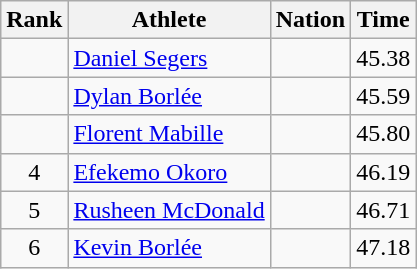<table class="wikitable">
<tr>
<th scope="col">Rank</th>
<th scope="col">Athlete</th>
<th scope="col">Nation</th>
<th scope="col">Time</th>
</tr>
<tr>
<td align=center></td>
<td><a href='#'>Daniel Segers</a></td>
<td></td>
<td>45.38</td>
</tr>
<tr>
<td align=center></td>
<td><a href='#'>Dylan Borlée</a></td>
<td></td>
<td>45.59</td>
</tr>
<tr>
<td align=center></td>
<td><a href='#'>Florent Mabille</a></td>
<td></td>
<td>45.80</td>
</tr>
<tr>
<td align=center>4</td>
<td><a href='#'>Efekemo Okoro</a></td>
<td></td>
<td>46.19</td>
</tr>
<tr>
<td align=center>5</td>
<td><a href='#'>Rusheen McDonald</a></td>
<td></td>
<td>46.71</td>
</tr>
<tr>
<td align=center>6</td>
<td><a href='#'>Kevin Borlée</a></td>
<td></td>
<td>47.18</td>
</tr>
</table>
